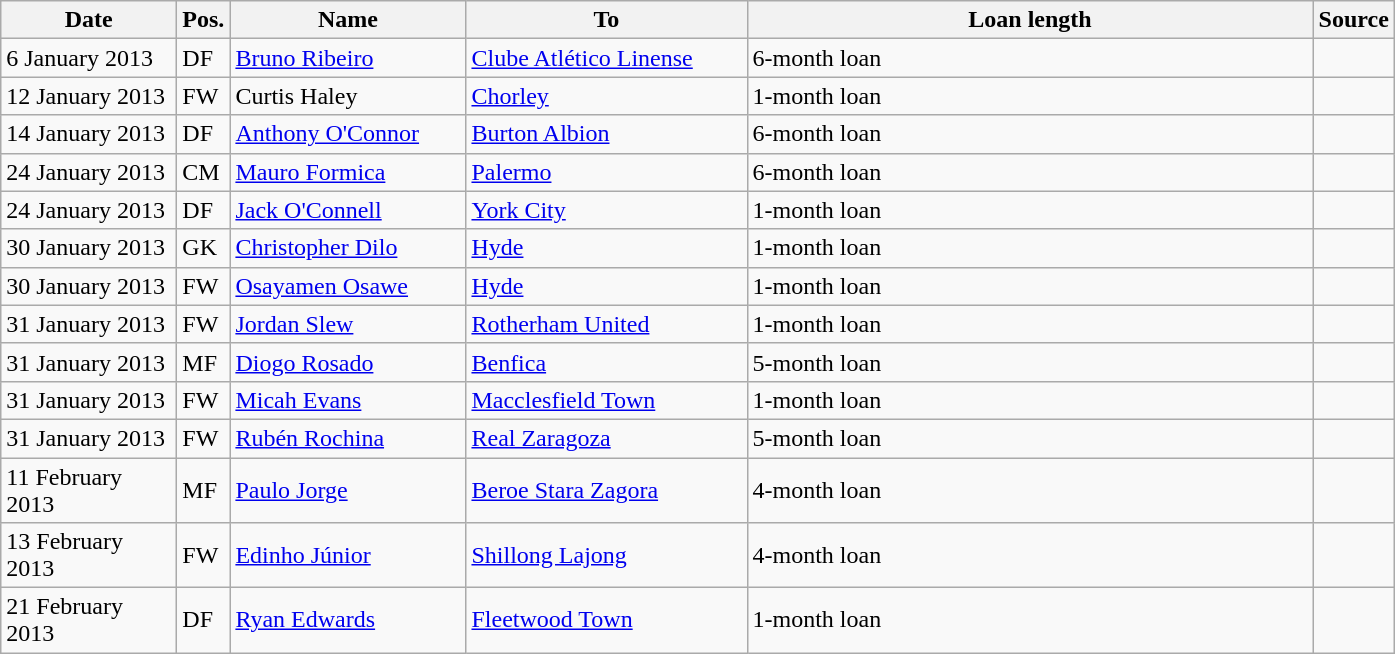<table class="wikitable">
<tr>
<th width= 110>Date</th>
<th width= 25>Pos.</th>
<th width= 150>Name</th>
<th width= 180>To</th>
<th width= 370>Loan length</th>
<th width= 30>Source</th>
</tr>
<tr>
<td>6 January 2013</td>
<td>DF</td>
<td> <a href='#'>Bruno Ribeiro</a></td>
<td> <a href='#'>Clube Atlético Linense</a></td>
<td>6-month loan</td>
<td></td>
</tr>
<tr>
<td>12 January 2013</td>
<td>FW</td>
<td> Curtis Haley</td>
<td> <a href='#'>Chorley</a></td>
<td>1-month loan</td>
<td></td>
</tr>
<tr>
<td>14 January 2013</td>
<td>DF</td>
<td> <a href='#'>Anthony O'Connor</a></td>
<td> <a href='#'>Burton Albion</a></td>
<td>6-month loan</td>
<td></td>
</tr>
<tr>
<td>24 January 2013</td>
<td>CM</td>
<td> <a href='#'>Mauro Formica</a></td>
<td> <a href='#'>Palermo</a></td>
<td>6-month loan</td>
<td></td>
</tr>
<tr>
<td>24 January 2013</td>
<td>DF</td>
<td> <a href='#'>Jack O'Connell</a></td>
<td> <a href='#'>York City</a></td>
<td>1-month loan</td>
<td></td>
</tr>
<tr>
<td>30 January 2013</td>
<td>GK</td>
<td> <a href='#'>Christopher Dilo</a></td>
<td> <a href='#'>Hyde</a></td>
<td>1-month loan</td>
<td></td>
</tr>
<tr>
<td>30 January 2013</td>
<td>FW</td>
<td> <a href='#'>Osayamen Osawe</a></td>
<td> <a href='#'>Hyde</a></td>
<td>1-month loan</td>
<td></td>
</tr>
<tr>
<td>31 January 2013</td>
<td>FW</td>
<td> <a href='#'>Jordan Slew</a></td>
<td> <a href='#'>Rotherham United</a></td>
<td>1-month loan</td>
<td></td>
</tr>
<tr>
<td>31 January 2013</td>
<td>MF</td>
<td> <a href='#'>Diogo Rosado</a></td>
<td> <a href='#'>Benfica</a></td>
<td>5-month loan</td>
<td></td>
</tr>
<tr>
<td>31 January 2013</td>
<td>FW</td>
<td> <a href='#'>Micah Evans</a></td>
<td> <a href='#'>Macclesfield Town</a></td>
<td>1-month loan</td>
<td></td>
</tr>
<tr>
<td>31 January 2013</td>
<td>FW</td>
<td> <a href='#'>Rubén Rochina</a></td>
<td> <a href='#'>Real Zaragoza</a></td>
<td>5-month loan</td>
<td></td>
</tr>
<tr>
<td>11 February 2013</td>
<td>MF</td>
<td> <a href='#'>Paulo Jorge</a></td>
<td> <a href='#'>Beroe Stara Zagora</a></td>
<td>4-month loan</td>
<td></td>
</tr>
<tr>
<td>13 February 2013</td>
<td>FW</td>
<td> <a href='#'>Edinho Júnior</a></td>
<td> <a href='#'>Shillong Lajong</a></td>
<td>4-month loan</td>
<td></td>
</tr>
<tr>
<td>21 February 2013</td>
<td>DF</td>
<td> <a href='#'>Ryan Edwards</a></td>
<td> <a href='#'>Fleetwood Town</a></td>
<td>1-month loan</td>
<td></td>
</tr>
</table>
